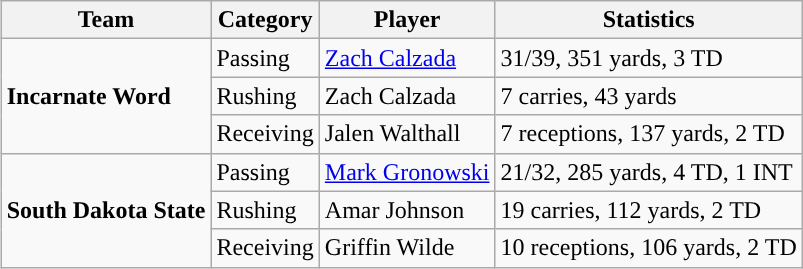<table class="wikitable" style="float: right;">
<tr>
<th>Team</th>
<th>Category</th>
<th>Player</th>
<th>Statistics</th>
</tr>
<tr>
<td rowspan=3><strong>Incarnate Word</strong></td>
<td>Passing</td>
<td><a href='#'>Zach Calzada</a></td>
<td>31/39, 351 yards, 3 TD</td>
</tr>
<tr>
<td>Rushing</td>
<td>Zach Calzada</td>
<td>7 carries, 43 yards</td>
</tr>
<tr>
<td>Receiving</td>
<td>Jalen Walthall</td>
<td>7 receptions, 137 yards, 2 TD</td>
</tr>
<tr>
<td rowspan=3><strong>South Dakota State</strong></td>
<td>Passing</td>
<td><a href='#'>Mark Gronowski</a></td>
<td>21/32, 285 yards, 4 TD, 1 INT</td>
</tr>
<tr>
<td>Rushing</td>
<td>Amar Johnson</td>
<td>19 carries, 112 yards, 2 TD</td>
</tr>
<tr>
<td>Receiving</td>
<td>Griffin Wilde</td>
<td>10 receptions, 106 yards, 2 TD</td>
</tr>
</table>
